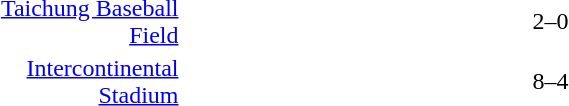<table>
<tr>
<th width=150></th>
<th width=200></th>
<th width=80></th>
<th width=200></th>
</tr>
<tr>
<td align=right><a href='#'>Taichung Baseball Field</a></td>
<td align=right><strong></strong></td>
<td align=center>2–0</td>
<td></td>
</tr>
<tr>
<td align=right><a href='#'>Intercontinental Stadium</a></td>
<td align=right><strong></strong></td>
<td align=center>8–4</td>
<td></td>
</tr>
</table>
